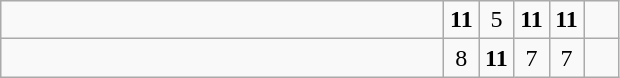<table class="wikitable">
<tr>
<td style="width:18em"></td>
<td align=center style="width:1em"><strong>11</strong></td>
<td align=center style="width:1em">5</td>
<td align=center style="width:1em"><strong>11</strong></td>
<td align=center style="width:1em"><strong>11</strong></td>
<td align=center style="width:1em"></td>
</tr>
<tr>
<td style="width:18em"></td>
<td align=center style="width:1em">8</td>
<td align=center style="width:1em"><strong>11</strong></td>
<td align=center style="width:1em">7</td>
<td align=center style="width:1em">7</td>
<td align=center style="width:1em"></td>
</tr>
</table>
